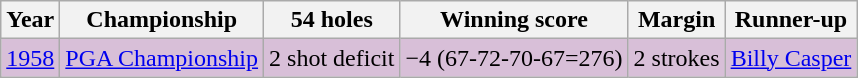<table class="wikitable">
<tr>
<th>Year</th>
<th>Championship</th>
<th>54 holes</th>
<th>Winning score</th>
<th>Margin</th>
<th>Runner-up</th>
</tr>
<tr style="background:#D8BFD8;">
<td><a href='#'>1958</a></td>
<td><a href='#'>PGA Championship</a></td>
<td>2 shot deficit</td>
<td>−4 (67-72-70-67=276)</td>
<td>2 strokes</td>
<td> <a href='#'>Billy Casper</a></td>
</tr>
</table>
